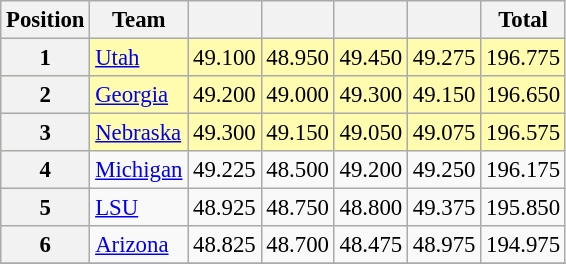<table class="wikitable sortable" style="text-align:center; font-size:95%">
<tr>
<th scope=col>Position</th>
<th scope=col>Team</th>
<th scope=col></th>
<th scope=col></th>
<th scope=col></th>
<th scope=col></th>
<th scope=col>Total</th>
</tr>
<tr bgcolor=fffcaf>
<th scope=row>1</th>
<td align=left><a href='#'>Utah</a></td>
<td>49.100</td>
<td>48.950</td>
<td>49.450</td>
<td>49.275</td>
<td>196.775</td>
</tr>
<tr bgcolor=fffcaf>
<th scope=row>2</th>
<td align=left><a href='#'>Georgia</a></td>
<td>49.200</td>
<td>49.000</td>
<td>49.300</td>
<td>49.150</td>
<td>196.650</td>
</tr>
<tr bgcolor=fffcaf>
<th scope=row>3</th>
<td align=left><a href='#'>Nebraska</a></td>
<td>49.300</td>
<td>49.150</td>
<td>49.050</td>
<td>49.075</td>
<td>196.575</td>
</tr>
<tr>
<th scope=row>4</th>
<td align=left><a href='#'>Michigan</a></td>
<td>49.225</td>
<td>48.500</td>
<td>49.200</td>
<td>49.250</td>
<td>196.175</td>
</tr>
<tr>
<th scope=row>5</th>
<td align=left><a href='#'>LSU</a></td>
<td>48.925</td>
<td>48.750</td>
<td>48.800</td>
<td>49.375</td>
<td>195.850</td>
</tr>
<tr>
<th scope=row>6</th>
<td align=left><a href='#'>Arizona</a></td>
<td>48.825</td>
<td>48.700</td>
<td>48.475</td>
<td>48.975</td>
<td>194.975</td>
</tr>
<tr>
</tr>
</table>
